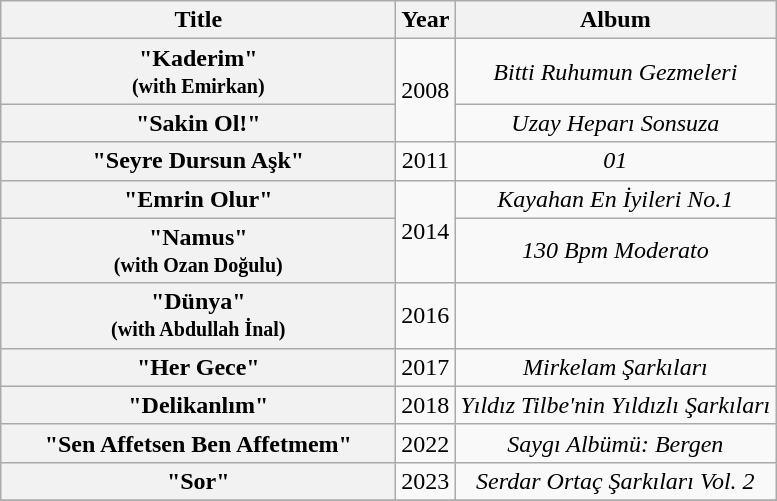<table class="wikitable plainrowheaders" style="text-align: center;" border="1">
<tr>
<th scope="col" style="width:16em;">Title</th>
<th scope="col" style="width:1em;">Year</th>
<th scope="col">Album</th>
</tr>
<tr>
<th scope="row">"Kaderim"<br><small>(with Emirkan)</small></th>
<td rowspan="2">2008</td>
<td><em>Bitti Ruhumun Gezmeleri</em></td>
</tr>
<tr>
<th scope="row">"Sakin Ol!"</th>
<td><em>Uzay Heparı Sonsuza</em></td>
</tr>
<tr>
<th scope="row">"Seyre Dursun Aşk" <br></th>
<td>2011</td>
<td><em>01</em></td>
</tr>
<tr>
<th scope="row">"Emrin Olur"</th>
<td rowspan="2">2014</td>
<td><em>Kayahan En İyileri No.1</em></td>
</tr>
<tr>
<th scope="row">"Namus"<br><small>(with Ozan Doğulu)</small></th>
<td><em>130 Bpm Moderato</em></td>
</tr>
<tr>
<th scope="row">"Dünya"<br><small>(with Abdullah İnal)</small></th>
<td>2016</td>
<td></td>
</tr>
<tr>
<th scope="row">"Her Gece"</th>
<td>2017</td>
<td><em>Mirkelam Şarkıları</em></td>
</tr>
<tr>
<th scope="row">"Delikanlım"</th>
<td>2018</td>
<td><em>Yıldız Tilbe'nin Yıldızlı Şarkıları</em></td>
</tr>
<tr>
<th scope="row">"Sen Affetsen Ben Affetmem"</th>
<td>2022</td>
<td><em>Saygı Albümü: Bergen</em></td>
</tr>
<tr>
<th scope="row">"Sor" <br></th>
<td rowspan="1">2023</td>
<td><em>Serdar Ortaç Şarkıları Vol. 2</em></td>
</tr>
<tr>
</tr>
</table>
